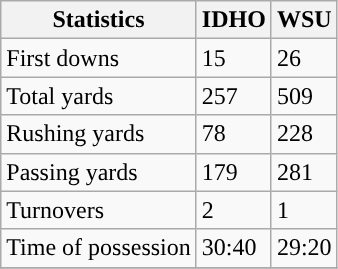<table class="wikitable" style="float: left;">
<tr>
<th>Statistics</th>
<th>IDHO</th>
<th>WSU</th>
</tr>
<tr>
<td>First downs</td>
<td>15</td>
<td>26</td>
</tr>
<tr>
<td>Total yards</td>
<td>257</td>
<td>509</td>
</tr>
<tr>
<td>Rushing yards</td>
<td>78</td>
<td>228</td>
</tr>
<tr>
<td>Passing yards</td>
<td>179</td>
<td>281</td>
</tr>
<tr>
<td>Turnovers</td>
<td>2</td>
<td>1</td>
</tr>
<tr>
<td>Time of possession</td>
<td>30:40</td>
<td>29:20</td>
</tr>
<tr>
</tr>
</table>
